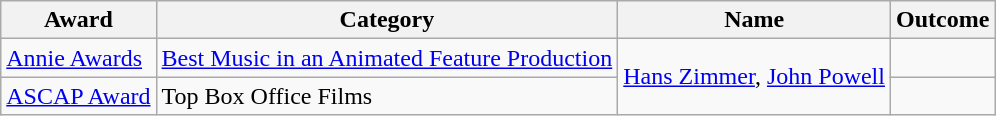<table class="wikitable">
<tr>
<th>Award</th>
<th>Category</th>
<th>Name</th>
<th>Outcome</th>
</tr>
<tr>
<td><a href='#'>Annie Awards</a></td>
<td><a href='#'>Best Music in an Animated Feature Production</a></td>
<td rowspan="2"><a href='#'>Hans Zimmer</a>, <a href='#'>John Powell</a></td>
<td></td>
</tr>
<tr>
<td><a href='#'>ASCAP Award</a></td>
<td>Top Box Office Films</td>
<td></td>
</tr>
</table>
